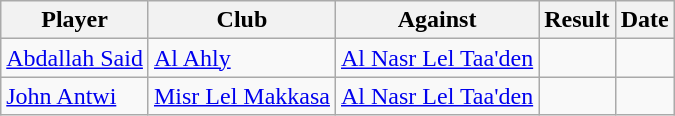<table class="wikitable">
<tr>
<th>Player</th>
<th>Club</th>
<th>Against</th>
<th align="center">Result</th>
<th>Date</th>
</tr>
<tr>
<td> <a href='#'>Abdallah Said</a></td>
<td><a href='#'>Al Ahly</a></td>
<td><a href='#'>Al Nasr Lel Taa'den</a></td>
<td align="center"></td>
<td></td>
</tr>
<tr>
<td> <a href='#'>John Antwi</a></td>
<td><a href='#'>Misr Lel Makkasa</a></td>
<td><a href='#'>Al Nasr Lel Taa'den</a></td>
<td align="center"></td>
<td></td>
</tr>
</table>
